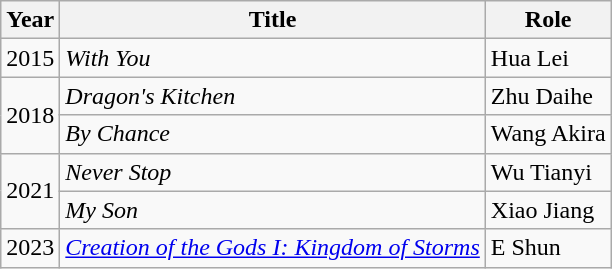<table class="wikitable sortable plainrowheaders">
<tr>
<th scope="col">Year</th>
<th scope="col">Title</th>
<th scope="col">Role</th>
</tr>
<tr>
<td>2015</td>
<td><em>With You</em></td>
<td>Hua Lei</td>
</tr>
<tr>
<td rowspan="2">2018</td>
<td><em>Dragon's Kitchen</em></td>
<td>Zhu Daihe</td>
</tr>
<tr>
<td><em>By Chance</em></td>
<td>Wang Akira</td>
</tr>
<tr>
<td rowspan="2">2021</td>
<td><em>Never Stop</em></td>
<td>Wu Tianyi</td>
</tr>
<tr>
<td><em>My Son</em></td>
<td>Xiao Jiang</td>
</tr>
<tr>
<td>2023</td>
<td><em><a href='#'>Creation of the Gods I: Kingdom of Storms</a></em></td>
<td>E Shun</td>
</tr>
</table>
